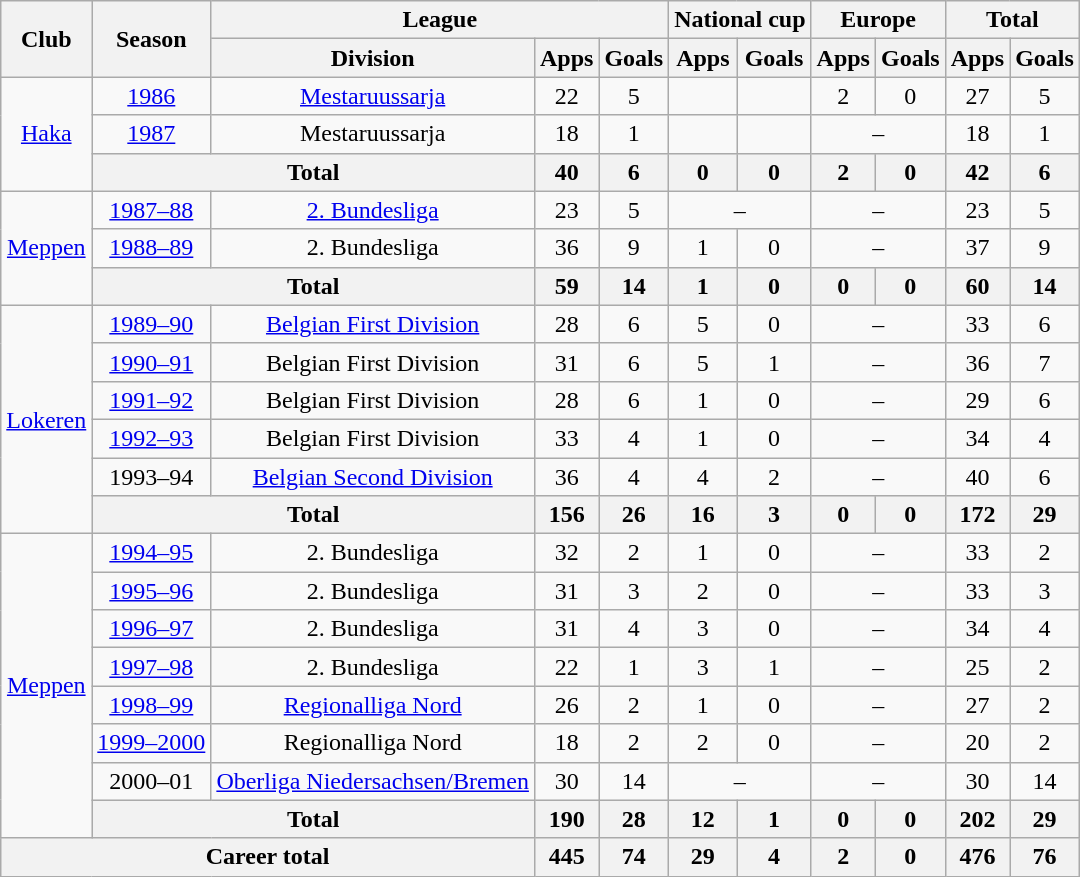<table class="wikitable" style="text-align:center">
<tr>
<th rowspan="2">Club</th>
<th rowspan="2">Season</th>
<th colspan="3">League</th>
<th colspan="2">National cup</th>
<th colspan="2">Europe</th>
<th colspan="2">Total</th>
</tr>
<tr>
<th>Division</th>
<th>Apps</th>
<th>Goals</th>
<th>Apps</th>
<th>Goals</th>
<th>Apps</th>
<th>Goals</th>
<th>Apps</th>
<th>Goals</th>
</tr>
<tr>
<td rowspan=3><a href='#'>Haka</a></td>
<td><a href='#'>1986</a></td>
<td><a href='#'>Mestaruussarja</a></td>
<td>22</td>
<td>5</td>
<td></td>
<td></td>
<td>2</td>
<td>0</td>
<td>27</td>
<td>5</td>
</tr>
<tr>
<td><a href='#'>1987</a></td>
<td>Mestaruussarja</td>
<td>18</td>
<td>1</td>
<td></td>
<td></td>
<td colspan=2>–</td>
<td>18</td>
<td>1</td>
</tr>
<tr>
<th colspan=2>Total</th>
<th>40</th>
<th>6</th>
<th>0</th>
<th>0</th>
<th>2</th>
<th>0</th>
<th>42</th>
<th>6</th>
</tr>
<tr>
<td rowspan=3><a href='#'>Meppen</a></td>
<td><a href='#'>1987–88</a></td>
<td><a href='#'>2. Bundesliga</a></td>
<td>23</td>
<td>5</td>
<td colspan=2>–</td>
<td colspan=2>–</td>
<td>23</td>
<td>5</td>
</tr>
<tr>
<td><a href='#'>1988–89</a></td>
<td>2. Bundesliga</td>
<td>36</td>
<td>9</td>
<td>1</td>
<td>0</td>
<td colspan=2>–</td>
<td>37</td>
<td>9</td>
</tr>
<tr>
<th colspan=2>Total</th>
<th>59</th>
<th>14</th>
<th>1</th>
<th>0</th>
<th>0</th>
<th>0</th>
<th>60</th>
<th>14</th>
</tr>
<tr>
<td rowspan=6><a href='#'>Lokeren</a></td>
<td><a href='#'>1989–90</a></td>
<td><a href='#'>Belgian First Division</a></td>
<td>28</td>
<td>6</td>
<td>5</td>
<td>0</td>
<td colspan=2>–</td>
<td>33</td>
<td>6</td>
</tr>
<tr>
<td><a href='#'>1990–91</a></td>
<td>Belgian First Division</td>
<td>31</td>
<td>6</td>
<td>5</td>
<td>1</td>
<td colspan=2>–</td>
<td>36</td>
<td>7</td>
</tr>
<tr>
<td><a href='#'>1991–92</a></td>
<td>Belgian First Division</td>
<td>28</td>
<td>6</td>
<td>1</td>
<td>0</td>
<td colspan=2>–</td>
<td>29</td>
<td>6</td>
</tr>
<tr>
<td><a href='#'>1992–93</a></td>
<td>Belgian First Division</td>
<td>33</td>
<td>4</td>
<td>1</td>
<td>0</td>
<td colspan=2>–</td>
<td>34</td>
<td>4</td>
</tr>
<tr>
<td>1993–94</td>
<td><a href='#'>Belgian Second Division</a></td>
<td>36</td>
<td>4</td>
<td>4</td>
<td>2</td>
<td colspan=2>–</td>
<td>40</td>
<td>6</td>
</tr>
<tr>
<th colspan=2>Total</th>
<th>156</th>
<th>26</th>
<th>16</th>
<th>3</th>
<th>0</th>
<th>0</th>
<th>172</th>
<th>29</th>
</tr>
<tr>
<td rowspan=8><a href='#'>Meppen</a></td>
<td><a href='#'>1994–95</a></td>
<td>2. Bundesliga</td>
<td>32</td>
<td>2</td>
<td>1</td>
<td>0</td>
<td colspan=2>–</td>
<td>33</td>
<td>2</td>
</tr>
<tr>
<td><a href='#'>1995–96</a></td>
<td>2. Bundesliga</td>
<td>31</td>
<td>3</td>
<td>2</td>
<td>0</td>
<td colspan=2>–</td>
<td>33</td>
<td>3</td>
</tr>
<tr>
<td><a href='#'>1996–97</a></td>
<td>2. Bundesliga</td>
<td>31</td>
<td>4</td>
<td>3</td>
<td>0</td>
<td colspan=2>–</td>
<td>34</td>
<td>4</td>
</tr>
<tr>
<td><a href='#'>1997–98</a></td>
<td>2. Bundesliga</td>
<td>22</td>
<td>1</td>
<td>3</td>
<td>1</td>
<td colspan=2>–</td>
<td>25</td>
<td>2</td>
</tr>
<tr>
<td><a href='#'>1998–99</a></td>
<td><a href='#'>Regionalliga Nord</a></td>
<td>26</td>
<td>2</td>
<td>1</td>
<td>0</td>
<td colspan=2>–</td>
<td>27</td>
<td>2</td>
</tr>
<tr>
<td><a href='#'>1999–2000</a></td>
<td>Regionalliga Nord</td>
<td>18</td>
<td>2</td>
<td>2</td>
<td>0</td>
<td colspan=2>–</td>
<td>20</td>
<td>2</td>
</tr>
<tr>
<td>2000–01</td>
<td><a href='#'>Oberliga Niedersachsen/Bremen</a></td>
<td>30</td>
<td>14</td>
<td colspan=2>–</td>
<td colspan=2>–</td>
<td>30</td>
<td>14</td>
</tr>
<tr>
<th colspan=2>Total</th>
<th>190</th>
<th>28</th>
<th>12</th>
<th>1</th>
<th>0</th>
<th>0</th>
<th>202</th>
<th>29</th>
</tr>
<tr>
<th colspan="3">Career total</th>
<th>445</th>
<th>74</th>
<th>29</th>
<th>4</th>
<th>2</th>
<th>0</th>
<th>476</th>
<th>76</th>
</tr>
</table>
